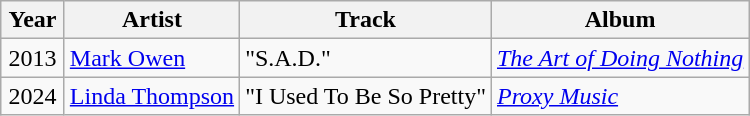<table class="wikitable">
<tr>
<th style="text-align:center; width:35px;">Year</th>
<th>Artist</th>
<th>Track</th>
<th>Album</th>
</tr>
<tr>
<td style="text-align:center;">2013</td>
<td><a href='#'>Mark Owen</a></td>
<td>"S.A.D."</td>
<td><em><a href='#'>The Art of Doing Nothing</a></em></td>
</tr>
<tr>
<td style="text-align:center;">2024</td>
<td><a href='#'>Linda Thompson</a></td>
<td>"I Used To Be So Pretty"</td>
<td><em><a href='#'>Proxy Music</a></em></td>
</tr>
</table>
